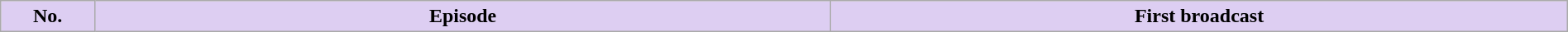<table class="wikitable plainrowheaders" style="width:100%; margin:auto; background:#fff;">
<tr>
<th style="background: #ddcef2 ; width:6%;">No.</th>
<th style="background: #ddcef2 ; width:47%;">Episode</th>
<th style="background: #ddcef2 ; width:47%;">First broadcast<br>



</th>
</tr>
</table>
